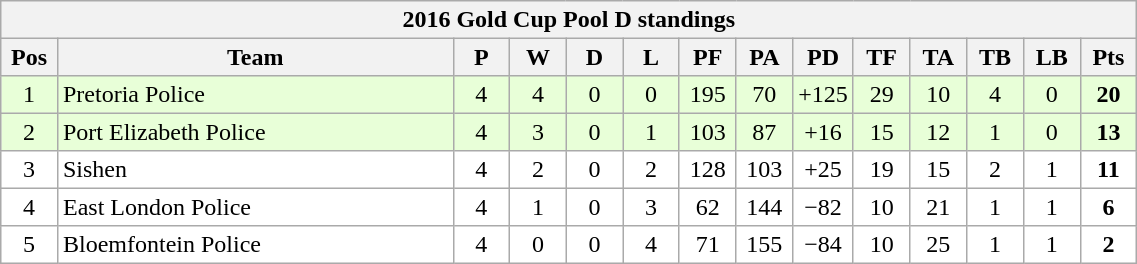<table class="wikitable" style="text-align:center; line-height:110%; font-size:100%; width:60%;">
<tr>
<th colspan="100%" cellpadding="0" cellspacing="0"><strong>2016 Gold Cup Pool D standings</strong></th>
</tr>
<tr>
<th style="width:5%;">Pos</th>
<th style="width:35%;">Team</th>
<th style="width:5%;">P</th>
<th style="width:5%;">W</th>
<th style="width:5%;">D</th>
<th style="width:5%;">L</th>
<th style="width:5%;">PF</th>
<th style="width:5%;">PA</th>
<th style="width:5%;">PD</th>
<th style="width:5%;">TF</th>
<th style="width:5%;">TA</th>
<th style="width:5%;">TB</th>
<th style="width:5%;">LB</th>
<th style="width:5%;">Pts<br></th>
</tr>
<tr style="background:#E8FFD8;">
<td>1</td>
<td align=left>Pretoria Police</td>
<td>4</td>
<td>4</td>
<td>0</td>
<td>0</td>
<td>195</td>
<td>70</td>
<td>+125</td>
<td>29</td>
<td>10</td>
<td>4</td>
<td>0</td>
<td><strong>20</strong></td>
</tr>
<tr style="background:#E8FFD8;">
<td>2</td>
<td align=left>Port Elizabeth Police</td>
<td>4</td>
<td>3</td>
<td>0</td>
<td>1</td>
<td>103</td>
<td>87</td>
<td>+16</td>
<td>15</td>
<td>12</td>
<td>1</td>
<td>0</td>
<td><strong>13</strong></td>
</tr>
<tr style="background:#FFFFFF;">
<td>3</td>
<td align=left>Sishen</td>
<td>4</td>
<td>2</td>
<td>0</td>
<td>2</td>
<td>128</td>
<td>103</td>
<td>+25</td>
<td>19</td>
<td>15</td>
<td>2</td>
<td>1</td>
<td><strong>11</strong></td>
</tr>
<tr style="background:#FFFFFF;">
<td>4</td>
<td align=left>East London Police</td>
<td>4</td>
<td>1</td>
<td>0</td>
<td>3</td>
<td>62</td>
<td>144</td>
<td>−82</td>
<td>10</td>
<td>21</td>
<td>1</td>
<td>1</td>
<td><strong>6</strong></td>
</tr>
<tr style="background:#FFFFFF;">
<td>5</td>
<td align=left>Bloemfontein Police</td>
<td>4</td>
<td>0</td>
<td>0</td>
<td>4</td>
<td>71</td>
<td>155</td>
<td>−84</td>
<td>10</td>
<td>25</td>
<td>1</td>
<td>1</td>
<td><strong>2</strong></td>
</tr>
</table>
